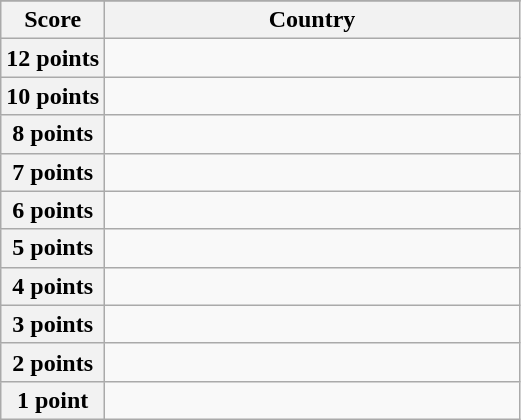<table class="wikitable">
<tr>
</tr>
<tr>
<th scope="col" width="20%">Score</th>
<th scope="col">Country</th>
</tr>
<tr>
<th scope="row">12 points</th>
<td></td>
</tr>
<tr>
<th scope="row">10 points</th>
<td></td>
</tr>
<tr>
<th scope="row">8 points</th>
<td></td>
</tr>
<tr>
<th scope="row">7 points</th>
<td></td>
</tr>
<tr>
<th scope="row">6 points</th>
<td></td>
</tr>
<tr>
<th scope="row">5 points</th>
<td></td>
</tr>
<tr>
<th scope="row">4 points</th>
<td></td>
</tr>
<tr>
<th scope="row">3 points</th>
<td></td>
</tr>
<tr>
<th scope="row">2 points</th>
<td></td>
</tr>
<tr>
<th scope="row">1 point</th>
<td></td>
</tr>
</table>
